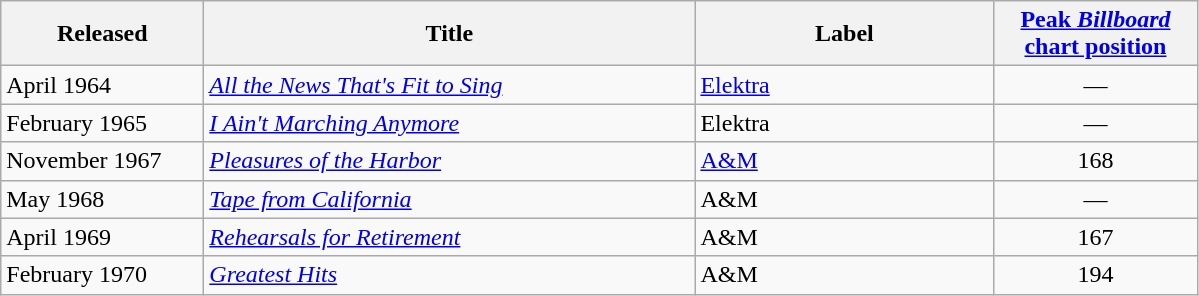<table class="wikitable">
<tr>
<th style="width:8em">Released</th>
<th style="width:20em">Title</th>
<th style="width:12em">Label</th>
<th style="width:8em"><a href='#'>Peak <em>Billboard</em><br>chart position</a></th>
</tr>
<tr>
<td>April 1964</td>
<td><em><a href='#'>All the News That's Fit to Sing</a></em></td>
<td><a href='#'>Elektra</a></td>
<td align="center">—</td>
</tr>
<tr>
<td>February 1965</td>
<td><em><a href='#'>I Ain't Marching Anymore</a></em></td>
<td>Elektra</td>
<td align="center">—</td>
</tr>
<tr>
<td>November 1967</td>
<td><em><a href='#'>Pleasures of the Harbor</a></em></td>
<td><a href='#'>A&M</a></td>
<td align="center">168</td>
</tr>
<tr>
<td>May 1968</td>
<td><em><a href='#'>Tape from California</a></em></td>
<td>A&M</td>
<td align="center">—</td>
</tr>
<tr>
<td>April 1969</td>
<td><em><a href='#'>Rehearsals for Retirement</a></em></td>
<td>A&M</td>
<td align="center">167</td>
</tr>
<tr>
<td>February 1970</td>
<td><em><a href='#'>Greatest Hits</a></em></td>
<td>A&M</td>
<td align="center">194</td>
</tr>
</table>
